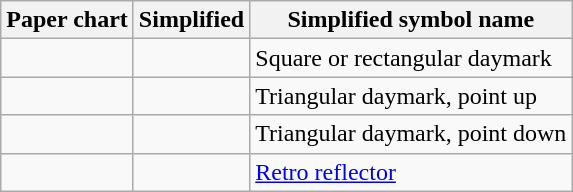<table class="wikitable">
<tr>
<th>Paper chart</th>
<th>Simplified</th>
<th>Simplified symbol name</th>
</tr>
<tr>
<td></td>
<td></td>
<td>Square or rectangular daymark</td>
</tr>
<tr>
<td></td>
<td></td>
<td>Triangular daymark, point up</td>
</tr>
<tr>
<td></td>
<td></td>
<td>Triangular daymark, point down</td>
</tr>
<tr>
<td></td>
<td></td>
<td><a href='#'>Retro reflector</a></td>
</tr>
</table>
